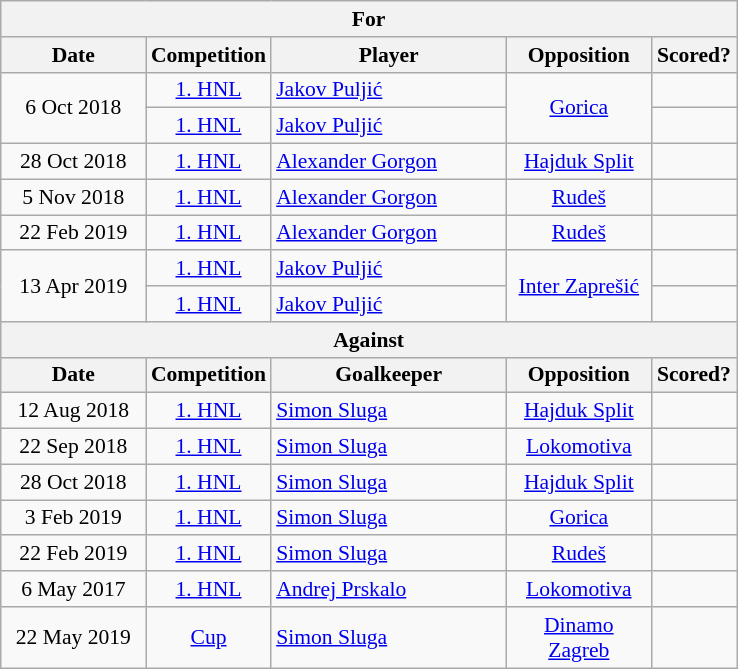<table class="wikitable" style="text-align:center; font-size:90%; ">
<tr>
<th colspan=5>For</th>
</tr>
<tr>
<th width=90>Date</th>
<th width=70>Competition</th>
<th width=150>Player</th>
<th width=90>Opposition</th>
<th width=50>Scored?</th>
</tr>
<tr>
<td rowspan=2>6 Oct 2018</td>
<td><a href='#'>1. HNL</a></td>
<td style="text-align:left;"> <a href='#'>Jakov Puljić</a></td>
<td rowspan=2><a href='#'>Gorica</a></td>
<td></td>
</tr>
<tr>
<td><a href='#'>1. HNL</a></td>
<td style="text-align:left;"> <a href='#'>Jakov Puljić</a></td>
<td></td>
</tr>
<tr>
<td>28 Oct 2018</td>
<td><a href='#'>1. HNL</a></td>
<td style="text-align:left;"> <a href='#'>Alexander Gorgon</a></td>
<td><a href='#'>Hajduk Split</a></td>
<td></td>
</tr>
<tr>
<td>5 Nov 2018</td>
<td><a href='#'>1. HNL</a></td>
<td style="text-align:left;"> <a href='#'>Alexander Gorgon</a></td>
<td><a href='#'>Rudeš</a></td>
<td></td>
</tr>
<tr>
<td>22 Feb 2019</td>
<td><a href='#'>1. HNL</a></td>
<td style="text-align:left;"> <a href='#'>Alexander Gorgon</a></td>
<td><a href='#'>Rudeš</a></td>
<td></td>
</tr>
<tr>
<td rowspan=2>13 Apr 2019</td>
<td><a href='#'>1. HNL</a></td>
<td style="text-align:left;"> <a href='#'>Jakov Puljić</a></td>
<td rowspan=2><a href='#'>Inter Zaprešić</a></td>
<td></td>
</tr>
<tr>
<td><a href='#'>1. HNL</a></td>
<td style="text-align:left;"> <a href='#'>Jakov Puljić</a></td>
<td></td>
</tr>
<tr>
<th colspan=5>Against</th>
</tr>
<tr>
<th width=90>Date</th>
<th width=70>Competition</th>
<th width=150>Goalkeeper</th>
<th width=90>Opposition</th>
<th width=50>Scored?</th>
</tr>
<tr>
<td>12 Aug 2018</td>
<td><a href='#'>1. HNL</a></td>
<td style="text-align:left;"> <a href='#'>Simon Sluga</a></td>
<td><a href='#'>Hajduk Split</a></td>
<td></td>
</tr>
<tr>
<td>22 Sep 2018</td>
<td><a href='#'>1. HNL</a></td>
<td style="text-align:left;"> <a href='#'>Simon Sluga</a></td>
<td><a href='#'>Lokomotiva</a></td>
<td></td>
</tr>
<tr>
<td>28 Oct 2018</td>
<td><a href='#'>1. HNL</a></td>
<td style="text-align:left;"> <a href='#'>Simon Sluga</a></td>
<td><a href='#'>Hajduk Split</a></td>
<td></td>
</tr>
<tr>
<td>3 Feb 2019</td>
<td><a href='#'>1. HNL</a></td>
<td style="text-align:left;"> <a href='#'>Simon Sluga</a></td>
<td><a href='#'>Gorica</a></td>
<td></td>
</tr>
<tr>
<td>22 Feb 2019</td>
<td><a href='#'>1. HNL</a></td>
<td style="text-align:left;"> <a href='#'>Simon Sluga</a></td>
<td><a href='#'>Rudeš</a></td>
<td></td>
</tr>
<tr>
<td>6 May 2017</td>
<td><a href='#'>1. HNL</a></td>
<td style="text-align:left;"> <a href='#'>Andrej Prskalo</a></td>
<td><a href='#'>Lokomotiva</a></td>
<td></td>
</tr>
<tr>
<td>22 May 2019</td>
<td><a href='#'>Cup</a></td>
<td style="text-align:left;"> <a href='#'>Simon Sluga</a></td>
<td><a href='#'>Dinamo Zagreb</a></td>
<td></td>
</tr>
</table>
